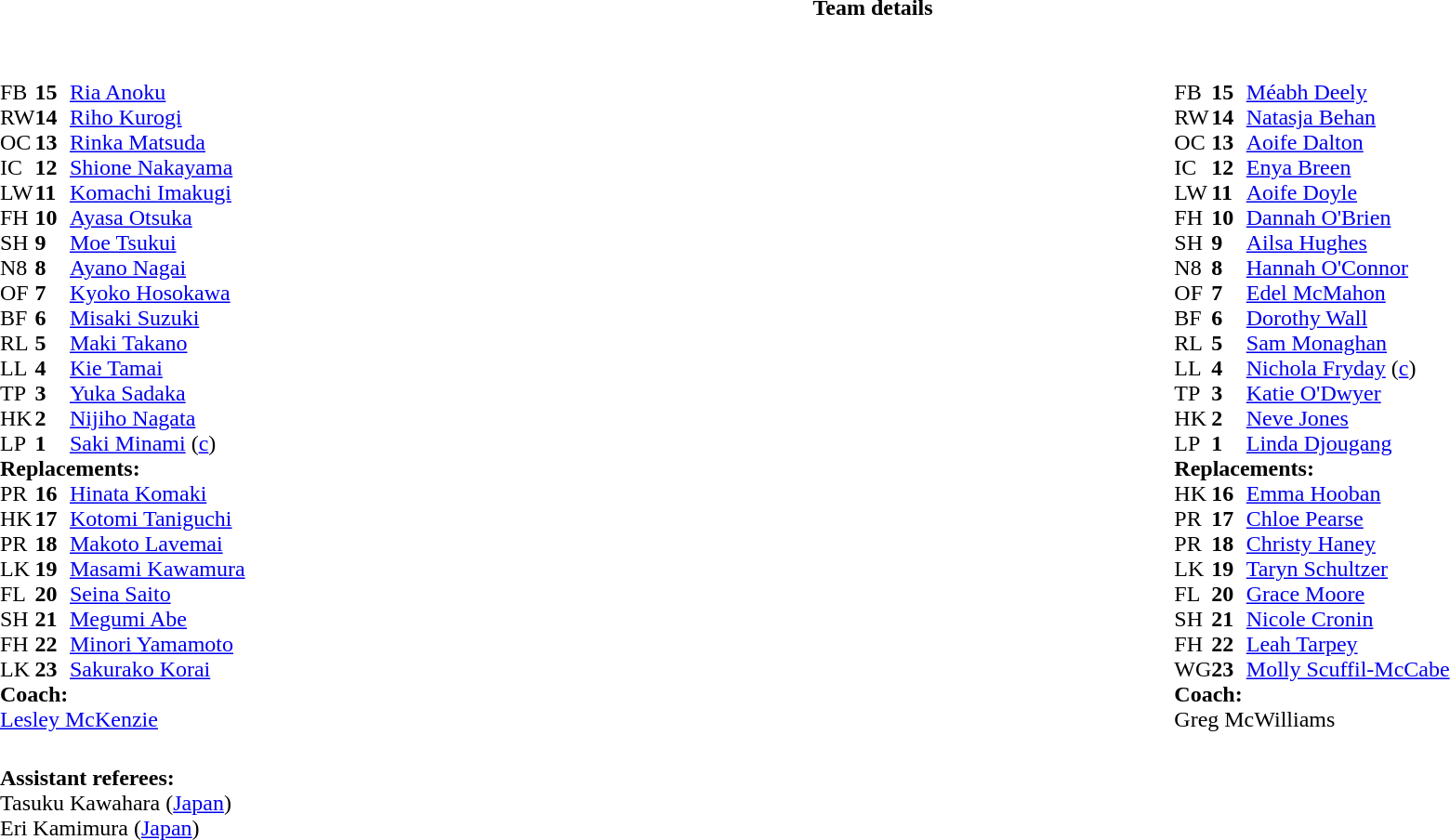<table class="collapsible collapsed" border="0" style="width:100%">
<tr>
<th>Team details</th>
</tr>
<tr>
<td><br><table style="width:100%">
<tr>
<td style="vertical-align:top;width:50%"><br><table cellspacing="0" cellpadding="0">
<tr>
<th width="25"></th>
<th width="25"></th>
</tr>
<tr>
<td>FB</td>
<td><strong>15</strong></td>
<td><a href='#'>Ria Anoku</a></td>
</tr>
<tr>
<td>RW</td>
<td><strong>14</strong></td>
<td><a href='#'>Riho Kurogi</a></td>
</tr>
<tr>
<td>OC</td>
<td><strong>13</strong></td>
<td><a href='#'>Rinka Matsuda</a></td>
</tr>
<tr>
<td>IC</td>
<td><strong>12</strong></td>
<td><a href='#'>Shione Nakayama</a></td>
<td></td>
<td></td>
</tr>
<tr>
<td>LW</td>
<td><strong>11</strong></td>
<td><a href='#'>Komachi Imakugi</a></td>
</tr>
<tr>
<td>FH</td>
<td><strong>10</strong></td>
<td><a href='#'>Ayasa Otsuka</a></td>
</tr>
<tr>
<td>SH</td>
<td><strong>9</strong></td>
<td><a href='#'>Moe Tsukui</a></td>
<td></td>
<td></td>
</tr>
<tr>
<td>N8</td>
<td><strong>8</strong></td>
<td><a href='#'>Ayano Nagai</a></td>
<td></td>
<td></td>
</tr>
<tr>
<td>OF</td>
<td><strong>7</strong></td>
<td><a href='#'>Kyoko Hosokawa</a></td>
<td></td>
<td></td>
</tr>
<tr>
<td>BF</td>
<td><strong>6</strong></td>
<td><a href='#'>Misaki Suzuki</a></td>
</tr>
<tr>
<td>RL</td>
<td><strong>5</strong></td>
<td><a href='#'>Maki Takano</a></td>
<td></td>
<td></td>
</tr>
<tr>
<td>LL</td>
<td><strong>4</strong></td>
<td><a href='#'>Kie Tamai</a></td>
<td></td>
</tr>
<tr>
<td>TP</td>
<td><strong>3</strong></td>
<td><a href='#'>Yuka Sadaka</a></td>
<td></td>
<td></td>
</tr>
<tr>
<td>HK</td>
<td><strong>2</strong></td>
<td><a href='#'>Nijiho Nagata</a></td>
<td></td>
<td></td>
</tr>
<tr>
<td>LP</td>
<td><strong>1</strong></td>
<td><a href='#'>Saki Minami</a> (<a href='#'>c</a>)</td>
<td></td>
<td></td>
</tr>
<tr>
<td colspan="3"><strong>Replacements:</strong></td>
</tr>
<tr>
<td>PR</td>
<td><strong>16</strong></td>
<td><a href='#'>Hinata Komaki</a></td>
<td></td>
<td></td>
</tr>
<tr>
<td>HK</td>
<td><strong>17</strong></td>
<td><a href='#'>Kotomi Taniguchi</a></td>
<td></td>
<td></td>
</tr>
<tr>
<td>PR</td>
<td><strong>18</strong></td>
<td><a href='#'>Makoto Lavemai</a></td>
<td></td>
<td></td>
</tr>
<tr>
<td>LK</td>
<td><strong>19</strong></td>
<td><a href='#'>Masami Kawamura</a></td>
<td></td>
<td></td>
</tr>
<tr>
<td>FL</td>
<td><strong>20</strong></td>
<td><a href='#'>Seina Saito</a></td>
<td></td>
<td></td>
</tr>
<tr>
<td>SH</td>
<td><strong>21</strong></td>
<td><a href='#'>Megumi Abe</a></td>
<td></td>
<td></td>
</tr>
<tr>
<td>FH</td>
<td><strong>22</strong></td>
<td><a href='#'>Minori Yamamoto</a></td>
<td></td>
<td></td>
</tr>
<tr>
<td>LK</td>
<td><strong>23</strong></td>
<td><a href='#'>Sakurako Korai</a></td>
<td></td>
<td></td>
</tr>
<tr>
<td colspan="3"><strong>Coach:</strong></td>
</tr>
<tr>
<td colspan="3"> <a href='#'>Lesley McKenzie</a></td>
</tr>
</table>
</td>
<td style="vertical-align:top"></td>
<td style="vertical-align:top;width:50%"><br><table cellspacing="0" cellpadding="0" style="margin:auto">
<tr>
<th width="25"></th>
<th width="25"></th>
</tr>
<tr>
<td>FB</td>
<td><strong>15</strong></td>
<td><a href='#'>Méabh Deely</a></td>
</tr>
<tr>
<td>RW</td>
<td><strong>14</strong></td>
<td><a href='#'>Natasja Behan</a></td>
</tr>
<tr>
<td>OC</td>
<td><strong>13</strong></td>
<td><a href='#'>Aoife Dalton</a></td>
</tr>
<tr>
<td>IC</td>
<td><strong>12</strong></td>
<td><a href='#'>Enya Breen</a></td>
</tr>
<tr>
<td>LW</td>
<td><strong>11</strong></td>
<td><a href='#'>Aoife Doyle</a></td>
<td></td>
<td></td>
</tr>
<tr>
<td>FH</td>
<td><strong>10</strong></td>
<td><a href='#'>Dannah O'Brien</a></td>
</tr>
<tr>
<td>SH</td>
<td><strong>9</strong></td>
<td><a href='#'>Ailsa Hughes</a></td>
<td></td>
<td></td>
</tr>
<tr>
<td>N8</td>
<td><strong>8</strong></td>
<td><a href='#'>Hannah O'Connor</a></td>
<td></td>
<td></td>
</tr>
<tr>
<td>OF</td>
<td><strong>7</strong></td>
<td><a href='#'>Edel McMahon</a></td>
</tr>
<tr>
<td>BF</td>
<td><strong>6</strong></td>
<td><a href='#'>Dorothy Wall</a></td>
</tr>
<tr>
<td>RL</td>
<td><strong>5</strong></td>
<td><a href='#'>Sam Monaghan</a></td>
</tr>
<tr>
<td>LL</td>
<td><strong>4</strong></td>
<td><a href='#'>Nichola Fryday</a> (<a href='#'>c</a>)</td>
<td></td>
<td></td>
</tr>
<tr>
<td>TP</td>
<td><strong>3</strong></td>
<td><a href='#'>Katie O'Dwyer</a></td>
<td></td>
<td></td>
</tr>
<tr>
<td>HK</td>
<td><strong>2</strong></td>
<td><a href='#'>Neve Jones</a></td>
<td></td>
<td></td>
</tr>
<tr>
<td>LP</td>
<td><strong>1</strong></td>
<td><a href='#'>Linda Djougang</a></td>
<td></td>
<td></td>
</tr>
<tr>
<td colspan="3"><strong>Replacements:</strong></td>
</tr>
<tr>
<td>HK</td>
<td><strong>16</strong></td>
<td><a href='#'>Emma Hooban</a></td>
<td></td>
<td></td>
</tr>
<tr>
<td>PR</td>
<td><strong>17</strong></td>
<td><a href='#'>Chloe Pearse</a></td>
<td></td>
<td></td>
</tr>
<tr>
<td>PR</td>
<td><strong>18</strong></td>
<td><a href='#'>Christy Haney</a></td>
<td></td>
<td></td>
</tr>
<tr>
<td>LK</td>
<td><strong>19</strong></td>
<td><a href='#'>Taryn Schultzer</a></td>
<td></td>
<td></td>
</tr>
<tr>
<td>FL</td>
<td><strong>20</strong></td>
<td><a href='#'>Grace Moore</a></td>
<td></td>
<td></td>
</tr>
<tr>
<td>SH</td>
<td><strong>21</strong></td>
<td><a href='#'>Nicole Cronin</a></td>
<td></td>
<td></td>
</tr>
<tr>
<td>FH</td>
<td><strong>22</strong></td>
<td><a href='#'>Leah Tarpey</a></td>
<td></td>
<td></td>
</tr>
<tr>
<td>WG</td>
<td><strong>23</strong></td>
<td><a href='#'>Molly Scuffil-McCabe</a></td>
<td></td>
<td></td>
</tr>
<tr>
<td colspan="3"><strong>Coach:</strong></td>
</tr>
<tr>
<td colspan="3"> Greg McWilliams</td>
</tr>
</table>
</td>
</tr>
</table>
<table style="width:100%">
<tr>
<td><br><strong>Assistant referees:</strong>
<br>Tasuku Kawahara (<a href='#'>Japan</a>)
<br>Eri Kamimura (<a href='#'>Japan</a>)</td>
</tr>
</table>
</td>
</tr>
</table>
